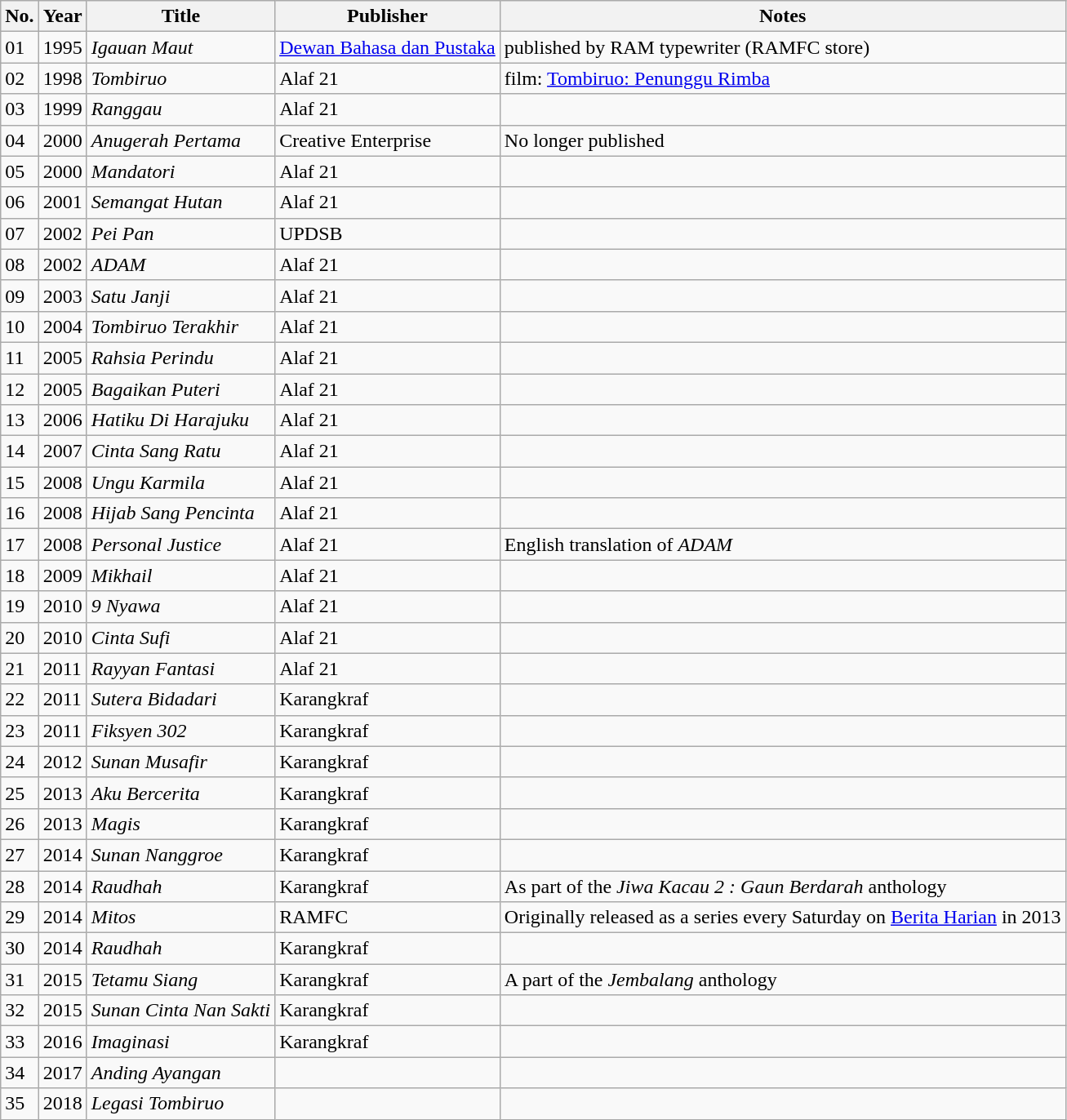<table class="wikitable sortable">
<tr>
<th>No.</th>
<th>Year</th>
<th>Title</th>
<th>Publisher</th>
<th>Notes</th>
</tr>
<tr>
<td>01</td>
<td>1995</td>
<td><em>Igauan Maut</em></td>
<td><a href='#'>Dewan Bahasa dan Pustaka</a></td>
<td>published by RAM typewriter (RAMFC store)</td>
</tr>
<tr>
<td>02</td>
<td>1998</td>
<td><em>Tombiruo</em></td>
<td>Alaf 21</td>
<td>film: <a href='#'>Tombiruo: Penunggu Rimba</a></td>
</tr>
<tr>
<td>03</td>
<td>1999</td>
<td><em>Ranggau</em></td>
<td>Alaf 21</td>
<td></td>
</tr>
<tr>
<td>04</td>
<td>2000</td>
<td><em>Anugerah Pertama</em></td>
<td>Creative Enterprise</td>
<td>No longer published</td>
</tr>
<tr>
<td>05</td>
<td>2000</td>
<td><em>Mandatori</em></td>
<td>Alaf 21</td>
<td></td>
</tr>
<tr>
<td>06</td>
<td>2001</td>
<td><em>Semangat Hutan</em></td>
<td>Alaf 21</td>
<td></td>
</tr>
<tr>
<td>07</td>
<td>2002</td>
<td><em>Pei Pan</em></td>
<td>UPDSB</td>
<td></td>
</tr>
<tr>
<td>08</td>
<td>2002</td>
<td><em>ADAM</em></td>
<td>Alaf 21</td>
<td></td>
</tr>
<tr>
<td>09</td>
<td>2003</td>
<td><em>Satu Janji</em></td>
<td>Alaf 21</td>
<td></td>
</tr>
<tr>
<td>10</td>
<td>2004</td>
<td><em>Tombiruo Terakhir</em></td>
<td>Alaf 21</td>
<td></td>
</tr>
<tr>
<td>11</td>
<td>2005</td>
<td><em>Rahsia Perindu</em></td>
<td>Alaf 21</td>
<td></td>
</tr>
<tr>
<td>12</td>
<td>2005</td>
<td><em>Bagaikan Puteri</em></td>
<td>Alaf 21</td>
<td></td>
</tr>
<tr>
<td>13</td>
<td>2006</td>
<td><em>Hatiku Di Harajuku</em></td>
<td>Alaf 21</td>
<td></td>
</tr>
<tr>
<td>14</td>
<td>2007</td>
<td><em>Cinta Sang Ratu</em></td>
<td>Alaf 21</td>
<td></td>
</tr>
<tr>
<td>15</td>
<td>2008</td>
<td><em>Ungu Karmila</em></td>
<td>Alaf 21</td>
<td></td>
</tr>
<tr>
<td>16</td>
<td>2008</td>
<td><em>Hijab Sang Pencinta</em></td>
<td>Alaf 21</td>
<td></td>
</tr>
<tr>
<td>17</td>
<td>2008</td>
<td><em>Personal Justice</em></td>
<td>Alaf 21</td>
<td>English translation of <em>ADAM</em></td>
</tr>
<tr>
<td>18</td>
<td>2009</td>
<td><em>Mikhail</em></td>
<td>Alaf 21</td>
<td></td>
</tr>
<tr>
<td>19</td>
<td>2010</td>
<td><em>9 Nyawa</em></td>
<td>Alaf 21</td>
<td></td>
</tr>
<tr>
<td>20</td>
<td>2010</td>
<td><em>Cinta Sufi</em></td>
<td>Alaf 21</td>
<td></td>
</tr>
<tr>
<td>21</td>
<td>2011</td>
<td><em>Rayyan Fantasi</em></td>
<td>Alaf 21</td>
<td></td>
</tr>
<tr>
<td>22</td>
<td>2011</td>
<td><em>Sutera Bidadari</em></td>
<td>Karangkraf</td>
<td></td>
</tr>
<tr>
<td>23</td>
<td>2011</td>
<td><em>Fiksyen 302</em></td>
<td>Karangkraf</td>
<td></td>
</tr>
<tr>
<td>24</td>
<td>2012</td>
<td><em>Sunan Musafir</em></td>
<td>Karangkraf</td>
<td></td>
</tr>
<tr>
<td>25</td>
<td>2013</td>
<td><em>Aku Bercerita</em></td>
<td>Karangkraf</td>
<td></td>
</tr>
<tr>
<td>26</td>
<td>2013</td>
<td><em>Magis</em></td>
<td>Karangkraf</td>
<td></td>
</tr>
<tr>
<td>27</td>
<td>2014</td>
<td><em>Sunan Nanggroe</em></td>
<td>Karangkraf</td>
<td></td>
</tr>
<tr>
<td>28</td>
<td>2014</td>
<td><em>Raudhah</em></td>
<td>Karangkraf</td>
<td>As part of the <em>Jiwa Kacau 2 : Gaun Berdarah</em> anthology</td>
</tr>
<tr>
<td>29</td>
<td>2014</td>
<td><em>Mitos</em></td>
<td>RAMFC</td>
<td>Originally released as a series every Saturday on <a href='#'>Berita Harian</a> in 2013</td>
</tr>
<tr>
<td>30</td>
<td>2014</td>
<td><em>Raudhah</em></td>
<td>Karangkraf</td>
<td></td>
</tr>
<tr>
<td>31</td>
<td>2015</td>
<td><em>Tetamu Siang</em></td>
<td>Karangkraf</td>
<td>A part of the <em>Jembalang</em> anthology</td>
</tr>
<tr>
<td>32</td>
<td>2015</td>
<td><em>Sunan Cinta Nan Sakti</em></td>
<td>Karangkraf</td>
<td></td>
</tr>
<tr>
<td>33</td>
<td>2016</td>
<td><em>Imaginasi</em></td>
<td>Karangkraf</td>
<td></td>
</tr>
<tr>
<td>34</td>
<td>2017</td>
<td><em>Anding Ayangan</em></td>
<td></td>
<td></td>
</tr>
<tr>
<td>35</td>
<td>2018</td>
<td><em>Legasi Tombiruo</em></td>
<td></td>
<td></td>
</tr>
</table>
